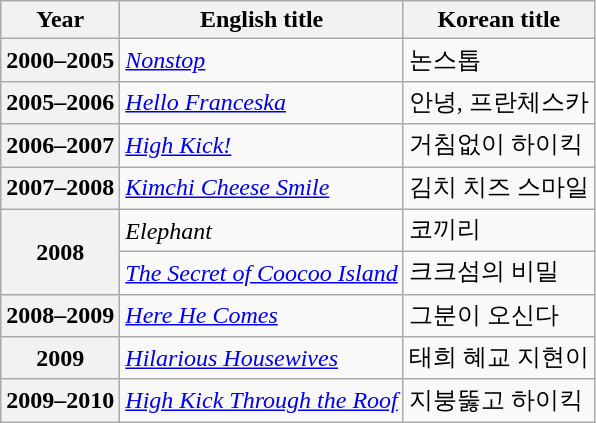<table class="wikitable sortable plainrowheaders">
<tr>
<th scope="col">Year</th>
<th scope="col">English title</th>
<th scope="col">Korean title</th>
</tr>
<tr>
<th scope="row">2000–2005</th>
<td><em><a href='#'>Nonstop</a></em></td>
<td>논스톱</td>
</tr>
<tr>
<th scope="row">2005–2006</th>
<td><em><a href='#'>Hello Franceska</a></em></td>
<td>안녕, 프란체스카</td>
</tr>
<tr>
<th scope="row">2006–2007</th>
<td><em><a href='#'>High Kick!</a></em></td>
<td>거침없이 하이킥</td>
</tr>
<tr>
<th scope="row">2007–2008</th>
<td><em><a href='#'>Kimchi Cheese Smile</a></em></td>
<td>김치 치즈 스마일</td>
</tr>
<tr>
<th scope="row" rowspan="2">2008</th>
<td><em>Elephant</em></td>
<td>코끼리</td>
</tr>
<tr>
<td><em><a href='#'>The Secret of Coocoo Island</a></em></td>
<td>크크섬의 비밀</td>
</tr>
<tr>
<th scope="row">2008–2009</th>
<td><em><a href='#'>Here He Comes</a></em></td>
<td>그분이 오신다</td>
</tr>
<tr>
<th scope="row">2009</th>
<td><em><a href='#'>Hilarious Housewives</a></em></td>
<td>태희 혜교 지현이</td>
</tr>
<tr>
<th scope="row">2009–2010</th>
<td><em><a href='#'>High Kick Through the Roof</a></em></td>
<td>지붕뚫고 하이킥</td>
</tr>
</table>
